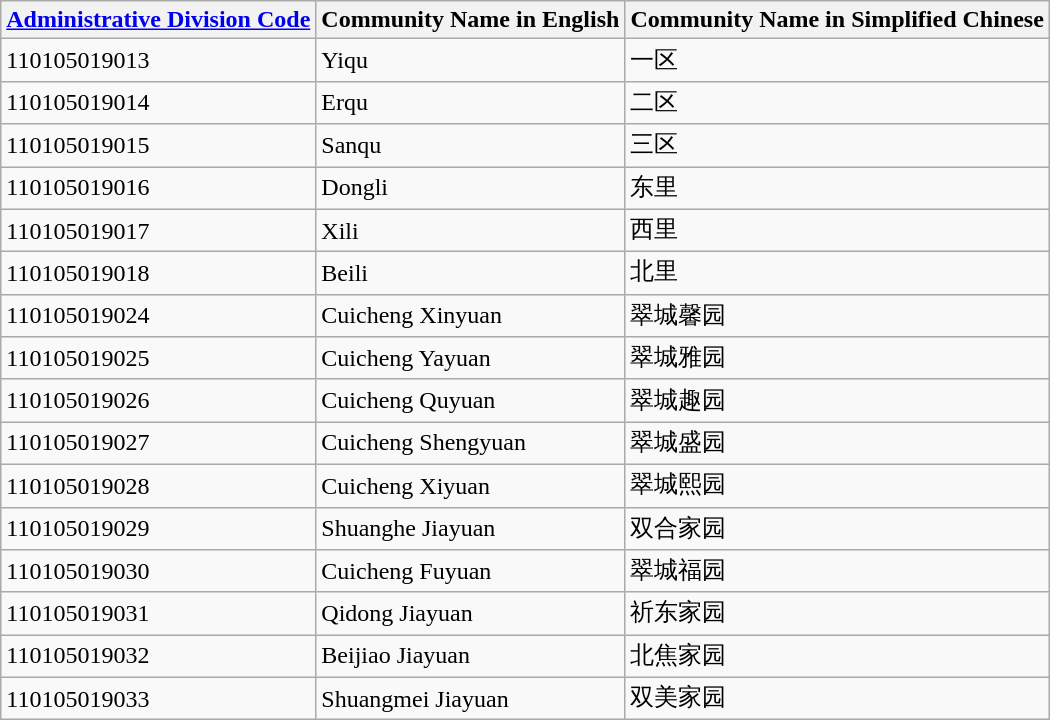<table class="wikitable sortable">
<tr>
<th><a href='#'>Administrative Division Code</a></th>
<th>Community Name in English</th>
<th>Community Name in Simplified Chinese</th>
</tr>
<tr>
<td>110105019013</td>
<td>Yiqu</td>
<td>一区</td>
</tr>
<tr>
<td>110105019014</td>
<td>Erqu</td>
<td>二区</td>
</tr>
<tr>
<td>110105019015</td>
<td>Sanqu</td>
<td>三区</td>
</tr>
<tr>
<td>110105019016</td>
<td>Dongli</td>
<td>东里</td>
</tr>
<tr>
<td>110105019017</td>
<td>Xili</td>
<td>西里</td>
</tr>
<tr>
<td>110105019018</td>
<td>Beili</td>
<td>北里</td>
</tr>
<tr>
<td>110105019024</td>
<td>Cuicheng Xinyuan</td>
<td>翠城馨园</td>
</tr>
<tr>
<td>110105019025</td>
<td>Cuicheng Yayuan</td>
<td>翠城雅园</td>
</tr>
<tr>
<td>110105019026</td>
<td>Cuicheng Quyuan</td>
<td>翠城趣园</td>
</tr>
<tr>
<td>110105019027</td>
<td>Cuicheng Shengyuan</td>
<td>翠城盛园</td>
</tr>
<tr>
<td>110105019028</td>
<td>Cuicheng Xiyuan</td>
<td>翠城熙园</td>
</tr>
<tr>
<td>110105019029</td>
<td>Shuanghe Jiayuan</td>
<td>双合家园</td>
</tr>
<tr>
<td>110105019030</td>
<td>Cuicheng Fuyuan</td>
<td>翠城福园</td>
</tr>
<tr>
<td>110105019031</td>
<td>Qidong Jiayuan</td>
<td>祈东家园</td>
</tr>
<tr>
<td>110105019032</td>
<td>Beijiao Jiayuan</td>
<td>北焦家园</td>
</tr>
<tr>
<td>110105019033</td>
<td>Shuangmei Jiayuan</td>
<td>双美家园</td>
</tr>
</table>
